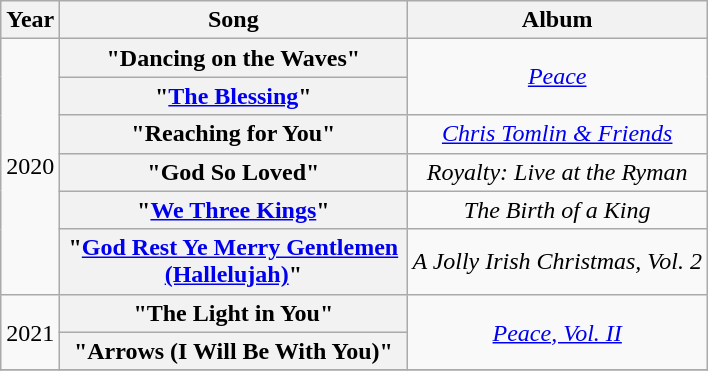<table class="wikitable plainrowheaders" style="text-align:center;">
<tr>
<th rowspan="1">Year</th>
<th rowspan="1" style="width:14em;">Song</th>
<th rowspan="1">Album</th>
</tr>
<tr>
<td rowspan="6">2020</td>
<th scope="row">"Dancing on the Waves" <br> </th>
<td rowspan="2"><em><a href='#'>Peace</a></em></td>
</tr>
<tr>
<th scope="row">"<a href='#'>The Blessing</a>" <br> </th>
</tr>
<tr>
<th scope="row">"Reaching for You" <br> </th>
<td><em><a href='#'>Chris Tomlin & Friends</a></em></td>
</tr>
<tr>
<th scope="row">"God So Loved" <br> </th>
<td><em>Royalty: Live at the Ryman</em></td>
</tr>
<tr>
<th scope="row">"<a href='#'>We Three Kings</a>" <br> </th>
<td><em>The Birth of a King</em></td>
</tr>
<tr>
<th scope="row">"<a href='#'>God Rest Ye Merry Gentlemen (Hallelujah)</a>" <br> </th>
<td><em>A Jolly Irish Christmas, Vol. 2</em></td>
</tr>
<tr>
<td rowspan="2">2021</td>
<th scope="row">"The Light in You" <br> </th>
<td rowspan="2"><em><a href='#'>Peace, Vol. II</a></em></td>
</tr>
<tr>
<th scope="row">"Arrows (I Will Be With You)" <br> </th>
</tr>
<tr>
</tr>
</table>
